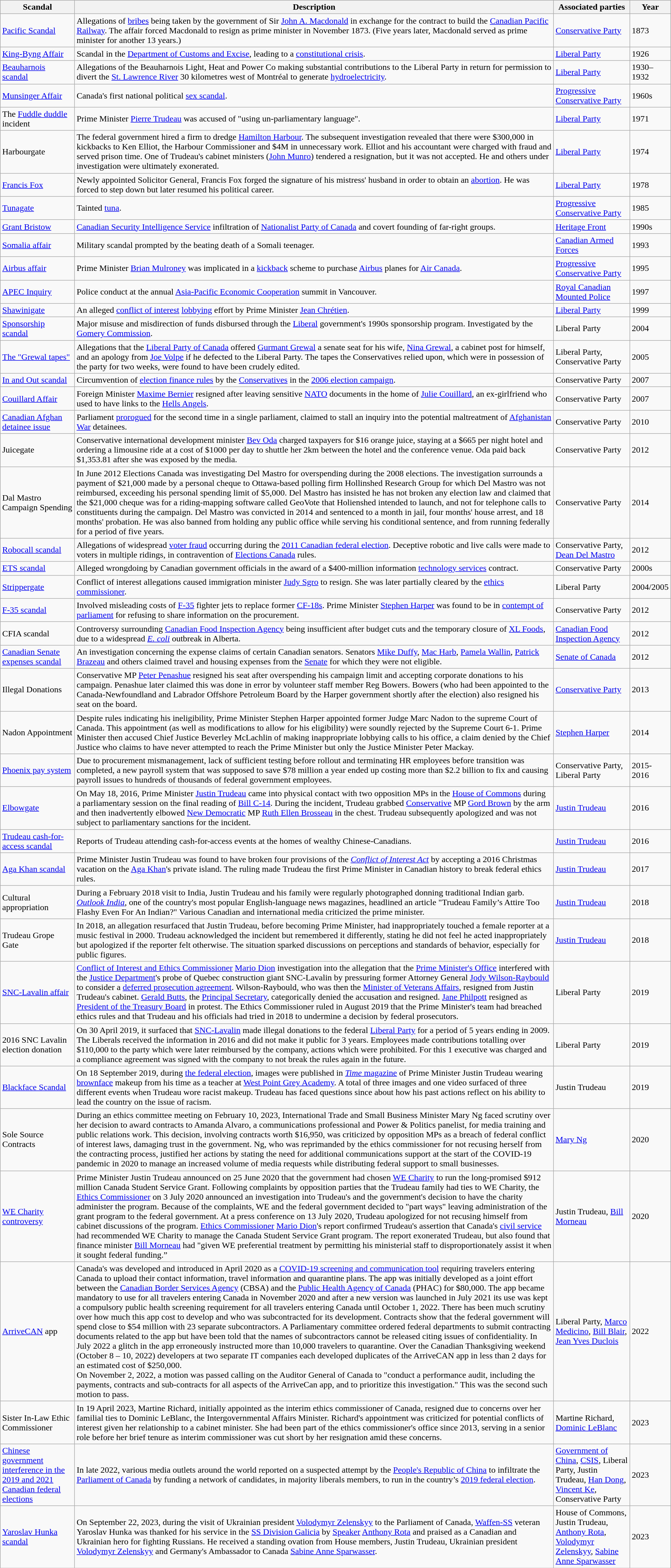<table class="wikitable sortable">
<tr>
<th>Scandal</th>
<th>Description</th>
<th>Associated parties</th>
<th>Year</th>
</tr>
<tr>
<td><a href='#'>Pacific Scandal</a></td>
<td>Allegations of <a href='#'>bribes</a> being taken by the government of Sir <a href='#'>John A. Macdonald</a> in exchange for the contract to build the <a href='#'>Canadian Pacific Railway</a>. The affair forced Macdonald to resign as prime minister in November 1873. (Five years later, Macdonald served as prime minister for another 13 years.)</td>
<td><a href='#'>Conservative Party</a></td>
<td>1873</td>
</tr>
<tr>
<td><a href='#'>King-Byng Affair</a></td>
<td>Scandal in the <a href='#'>Department of Customs and Excise</a>, leading to a <a href='#'>constitutional crisis</a>.</td>
<td><a href='#'>Liberal Party</a></td>
<td>1926</td>
</tr>
<tr>
<td><a href='#'>Beauharnois scandal</a></td>
<td>Allegations of the Beauharnois Light, Heat and Power Co making substantial contributions to the Liberal Party in return for permission to divert the <a href='#'>St. Lawrence River</a> 30 kilometres west of Montréal to generate <a href='#'>hydroelectricity</a>.</td>
<td><a href='#'>Liberal Party</a></td>
<td>1930–1932</td>
</tr>
<tr>
<td><a href='#'>Munsinger Affair</a></td>
<td>Canada's first national political <a href='#'>sex scandal</a>.</td>
<td><a href='#'>Progressive Conservative Party</a></td>
<td>1960s</td>
</tr>
<tr>
<td>The <a href='#'>Fuddle duddle</a> incident</td>
<td>Prime Minister <a href='#'>Pierre Trudeau</a> was accused of "using un-parliamentary language".</td>
<td><a href='#'>Liberal Party</a></td>
<td>1971</td>
</tr>
<tr>
<td>Harbourgate</td>
<td>The federal government hired a firm to dredge <a href='#'>Hamilton Harbour</a>. The subsequent investigation revealed that there were $300,000 in kickbacks to Ken Elliot, the Harbour Commissioner and $4M in unnecessary work. Elliot and his accountant were charged with fraud and served prison time. One of Trudeau's cabinet ministers (<a href='#'>John Munro</a>) tendered a resignation, but it was not accepted. He and others under investigation were ultimately exonerated.</td>
<td><a href='#'>Liberal Party</a></td>
<td>1974</td>
</tr>
<tr>
<td><a href='#'>Francis Fox</a></td>
<td>Newly appointed Solicitor General, Francis Fox forged the signature of his mistress' husband in order to obtain an <a href='#'>abortion</a>. He was forced to step down but later resumed his political career.</td>
<td><a href='#'>Liberal Party</a></td>
<td>1978</td>
</tr>
<tr>
<td><a href='#'>Tunagate</a></td>
<td>Tainted <a href='#'>tuna</a>.</td>
<td><a href='#'>Progressive Conservative Party</a></td>
<td>1985</td>
</tr>
<tr>
<td><a href='#'>Grant Bristow</a></td>
<td><a href='#'>Canadian Security Intelligence Service</a> infiltration of <a href='#'>Nationalist Party of Canada</a> and covert founding of far-right groups.</td>
<td><a href='#'>Heritage Front</a></td>
<td>1990s</td>
</tr>
<tr>
<td><a href='#'>Somalia affair</a></td>
<td>Military scandal prompted by the beating death of a Somali teenager.</td>
<td><a href='#'>Canadian Armed Forces</a></td>
<td>1993</td>
</tr>
<tr>
<td><a href='#'>Airbus affair</a></td>
<td>Prime Minister <a href='#'>Brian Mulroney</a> was implicated in a <a href='#'>kickback</a> scheme to purchase <a href='#'>Airbus</a> planes for <a href='#'>Air Canada</a>.</td>
<td><a href='#'>Progressive Conservative Party</a></td>
<td>1995</td>
</tr>
<tr>
<td><a href='#'>APEC Inquiry</a></td>
<td>Police conduct at the annual <a href='#'>Asia-Pacific Economic Cooperation</a> summit in Vancouver.</td>
<td><a href='#'>Royal Canadian Mounted Police</a></td>
<td>1997</td>
</tr>
<tr>
<td><a href='#'>Shawinigate</a></td>
<td>An alleged <a href='#'>conflict of interest</a> <a href='#'>lobbying</a> effort by Prime Minister <a href='#'>Jean Chrétien</a>.</td>
<td><a href='#'>Liberal Party</a></td>
<td>1999</td>
</tr>
<tr>
<td><a href='#'>Sponsorship scandal</a></td>
<td>Major misuse and misdirection of funds disbursed through the <a href='#'>Liberal</a> government's 1990s sponsorship program. Investigated by the <a href='#'>Gomery Commission</a>.</td>
<td>Liberal Party</td>
<td>2004</td>
</tr>
<tr>
<td><a href='#'>The "Grewal tapes"</a></td>
<td>Allegations that the <a href='#'>Liberal Party of Canada</a> offered <a href='#'>Gurmant Grewal</a> a senate seat for his wife, <a href='#'>Nina Grewal</a>, a cabinet post for himself, and an apology from <a href='#'>Joe Volpe</a> if he defected to the Liberal Party. The tapes the Conservatives relied upon, which were in possession of the party for two weeks, were found to have been crudely edited.</td>
<td>Liberal Party, Conservative Party</td>
<td>2005</td>
</tr>
<tr>
<td><a href='#'>In and Out scandal</a></td>
<td>Circumvention of <a href='#'>election finance rules</a> by the <a href='#'>Conservatives</a> in the <a href='#'>2006 election campaign</a>.</td>
<td>Conservative Party</td>
<td>2007</td>
</tr>
<tr>
<td><a href='#'>Couillard Affair</a></td>
<td>Foreign Minister <a href='#'>Maxime Bernier</a> resigned after leaving sensitive <a href='#'>NATO</a> documents in the home of <a href='#'>Julie Couillard</a>, an ex-girlfriend who used to have links to the <a href='#'>Hells Angels</a>.</td>
<td>Conservative Party</td>
<td>2007</td>
</tr>
<tr>
<td><a href='#'>Canadian Afghan detainee issue</a></td>
<td>Parliament <a href='#'>prorogued</a> for the second time in a single parliament, claimed to stall an inquiry into the potential maltreatment of <a href='#'>Afghanistan War</a> detainees.</td>
<td>Conservative Party</td>
<td>2010</td>
</tr>
<tr>
<td>Juicegate</td>
<td>Conservative international development minister <a href='#'>Bev Oda</a> charged taxpayers for $16 orange juice, staying at a $665 per night hotel and ordering a limousine ride at a cost of $1000 per day to shuttle her 2km between the hotel and the conference venue. Oda paid back $1,353.81 after she was exposed by the media.</td>
<td>Conservative Party</td>
<td>2012</td>
</tr>
<tr>
<td>Dal Mastro Campaign Spending</td>
<td>In June 2012 Elections Canada was investigating Del Mastro for overspending during the 2008 elections. The investigation surrounds a payment of $21,000 made by a personal cheque to Ottawa-based polling firm Hollinshed Research Group for which Del Mastro was not reimbursed, exceeding his personal spending limit of $5,000. Del Mastro has insisted he has not broken any election law and claimed that the $21,000 cheque was for a riding-mapping software called GeoVote that Holienshed intended to launch, and not for telephone calls to constituents during the campaign. Del Mastro was convicted in 2014 and sentenced to a month in jail, four months' house arrest, and 18 months' probation. He was also banned from holding any public office while serving his conditional sentence, and from running federally for a period of five years.</td>
<td>Conservative Party</td>
<td>2014</td>
</tr>
<tr>
<td><a href='#'>Robocall scandal</a></td>
<td>Allegations of widespread <a href='#'>voter fraud</a> occurring during the <a href='#'>2011 Canadian federal election</a>. Deceptive robotic and live calls were made to voters in multiple ridings, in contravention of <a href='#'>Elections Canada</a> rules.</td>
<td>Conservative Party, <a href='#'>Dean Del Mastro</a></td>
<td>2012</td>
</tr>
<tr>
<td><a href='#'>ETS scandal</a></td>
<td>Alleged wrongdoing by Canadian government officials in the award of a $400-million information <a href='#'>technology services</a> contract.</td>
<td>Conservative Party</td>
<td>2000s</td>
</tr>
<tr>
<td><a href='#'>Strippergate</a></td>
<td>Conflict of interest allegations caused immigration minister <a href='#'>Judy Sgro</a> to resign. She was later partially cleared by the <a href='#'>ethics commissioner</a>.</td>
<td>Liberal Party</td>
<td>2004/2005</td>
</tr>
<tr>
<td><a href='#'>F-35 scandal</a></td>
<td>Involved misleading costs of <a href='#'>F-35</a> fighter jets to replace former <a href='#'>CF-18s</a>. Prime Minister <a href='#'>Stephen Harper</a> was found to be in <a href='#'>contempt of parliament</a> for refusing to share information on the procurement.</td>
<td>Conservative Party</td>
<td>2012</td>
</tr>
<tr>
<td>CFIA scandal</td>
<td>Controversy surrounding <a href='#'>Canadian Food Inspection Agency</a> being insufficient after budget cuts and the temporary closure of <a href='#'>XL Foods</a>, due to a widespread <em><a href='#'>E. coli</a></em> outbreak in Alberta.</td>
<td><a href='#'>Canadian Food Inspection Agency</a></td>
<td>2012</td>
</tr>
<tr>
<td><a href='#'>Canadian Senate expenses scandal</a></td>
<td>An investigation concerning the expense claims of certain Canadian senators. Senators <a href='#'>Mike Duffy</a>, <a href='#'>Mac Harb</a>, <a href='#'>Pamela Wallin</a>, <a href='#'>Patrick Brazeau</a> and others claimed travel and housing expenses from the <a href='#'>Senate</a> for which they were not eligible.</td>
<td><a href='#'>Senate of Canada</a></td>
<td>2012</td>
</tr>
<tr>
<td>Illegal Donations</td>
<td>Conservative MP <a href='#'>Peter Penashue</a> resigned his seat after overspending his campaign limit and accepting corporate donations to his campaign. Penashue later claimed this was done in error by volunteer staff member Reg Bowers. Bowers (who had been appointed to the Canada-Newfoundland and Labrador Offshore Petroleum Board by the Harper government shortly after the election) also resigned his seat on the board.</td>
<td><a href='#'>Conservative Party</a></td>
<td>2013</td>
</tr>
<tr>
<td>Nadon Appointment</td>
<td>Despite rules indicating his ineligibility, Prime Minister Stephen Harper appointed former Judge Marc Nadon to the supreme Court of Canada. This appointment (as well as modifications to allow for his eligibility) were soundly rejected by the Supreme Court 6-1. Prime Minister then accused Chief Justice Beverley McLachlin of making inappropriate lobbying calls to his office, a claim denied by the Chief Justice who claims to have never attempted to reach the Prime Minister but only the Justice Minister Peter Mackay.</td>
<td><a href='#'>Stephen Harper</a></td>
<td>2014</td>
</tr>
<tr>
<td><a href='#'>Phoenix pay system</a></td>
<td>Due to procurement mismanagement, lack of sufficient testing before rollout and terminating HR employees before transition was completed, a new payroll system that was supposed to save $78 million a year ended up costing more than $2.2 billion to fix and causing payroll issues to hundreds of thousands of federal government employees.</td>
<td>Conservative Party, Liberal Party</td>
<td>2015-2016</td>
</tr>
<tr>
<td><a href='#'>Elbowgate</a></td>
<td>On May 18, 2016, Prime Minister <a href='#'>Justin Trudeau</a> came into physical contact with two opposition MPs in the <a href='#'>House of Commons</a> during a parliamentary session on the final reading of <a href='#'>Bill C-14</a>. During the incident, Trudeau grabbed <a href='#'>Conservative</a> MP <a href='#'>Gord Brown</a> by the arm and then inadvertently elbowed <a href='#'>New Democratic</a> MP <a href='#'>Ruth Ellen Brosseau</a> in the chest. Trudeau subsequently apologized and was not subject to parliamentary sanctions for the incident.</td>
<td><a href='#'>Justin Trudeau</a></td>
<td>2016</td>
</tr>
<tr>
<td><a href='#'>Trudeau cash-for-access scandal</a></td>
<td>Reports of Trudeau attending cash-for-access events at the homes of wealthy Chinese-Canadians.</td>
<td><a href='#'>Justin Trudeau</a></td>
<td>2016</td>
</tr>
<tr>
<td><a href='#'>Aga Khan scandal</a></td>
<td>Prime Minister Justin Trudeau was found to have broken four provisions of the <em><a href='#'>Conflict of Interest Act</a></em> by accepting a 2016 Christmas vacation on the <a href='#'>Aga Khan</a>'s private island. The ruling made Trudeau the first Prime Minister in Canadian history to break federal ethics rules.</td>
<td><a href='#'>Justin Trudeau</a></td>
<td>2017</td>
</tr>
<tr>
<td>Cultural appropriation</td>
<td>During a February 2018 visit to India, Justin Trudeau and his family were regularly photographed donning traditional Indian garb. <em><a href='#'>Outlook India</a></em>, one of the country's most popular English-language news magazines, headlined an article "Trudeau Family’s Attire Too Flashy Even For An Indian?" Various Canadian and international media criticized the prime minister.</td>
<td><a href='#'>Justin Trudeau</a></td>
<td>2018</td>
</tr>
<tr>
<td>Trudeau Grope Gate</td>
<td>In 2018, an allegation resurfaced that Justin Trudeau, before becoming Prime Minister, had inappropriately touched a female reporter at a music festival in 2000. Trudeau acknowledged the incident but remembered it differently, stating he did not feel he acted inappropriately but apologized if the reporter felt otherwise. The situation sparked discussions on perceptions and standards of behavior, especially for public figures.</td>
<td><a href='#'>Justin Trudeau</a></td>
<td>2018</td>
</tr>
<tr>
<td><a href='#'>SNC-Lavalin affair</a></td>
<td><a href='#'>Conflict of Interest and Ethics Commissioner</a> <a href='#'>Mario Dion</a> investigation into the allegation that the <a href='#'>Prime Minister's Office</a> interfered with the <a href='#'>Justice Department</a>'s probe of Quebec construction giant SNC-Lavalin by pressuring former Attorney General <a href='#'>Jody Wilson-Raybould</a> to consider a <a href='#'>deferred prosecution agreement</a>. Wilson-Raybould, who was then the <a href='#'>Minister of Veterans Affairs</a>, resigned from Justin Trudeau's cabinet. <a href='#'>Gerald Butts</a>, the <a href='#'>Principal Secretary</a>, categorically denied the accusation and resigned. <a href='#'>Jane Philpott</a> resigned as <a href='#'>President of the Treasury Board</a> in protest. The Ethics Commissioner ruled in August 2019 that the Prime Minister's team had breached ethics rules and that Trudeau and his officials had tried in 2018 to undermine a decision by federal prosecutors.</td>
<td>Liberal Party</td>
<td>2019</td>
</tr>
<tr>
<td>2016 SNC Lavalin election donation</td>
<td>On 30 April 2019, it surfaced that <a href='#'>SNC-Lavalin</a> made illegal donations to the federal <a href='#'>Liberal Party</a> for a period of 5 years ending in 2009. The Liberals received the information in 2016 and did not make it public for 3 years. Employees made contributions totalling over $110,000 to the party which were later reimbursed by the company, actions which were prohibited. For this 1 executive was charged and a compliance agreement was signed with the company to not break the rules again in the future.</td>
<td>Liberal Party</td>
<td>2019</td>
</tr>
<tr>
<td><a href='#'>Blackface Scandal</a></td>
<td>On 18 September 2019, during <a href='#'>the federal election</a>, images were published in <a href='#'><em>Time</em> magazine</a> of Prime Minister Justin Trudeau wearing <a href='#'>brownface</a> makeup from his time as a teacher at <a href='#'>West Point Grey Academy</a>. A total of three images and one video surfaced of three different events when Trudeau wore racist makeup. Trudeau has faced questions since about how his past actions reflect on his ability to lead the country on the issue of racism.</td>
<td>Justin Trudeau</td>
<td>2019</td>
</tr>
<tr>
<td>Sole Source Contracts</td>
<td>During an ethics committee meeting on February 10, 2023, International Trade and Small Business Minister Mary Ng faced scrutiny over her decision to award contracts to Amanda Alvaro, a communications professional and Power & Politics panelist, for media training and public relations work. This decision, involving contracts worth $16,950, was criticized by opposition MPs as a breach of federal conflict of interest laws, damaging trust in the government. Ng, who was reprimanded by the ethics commissioner for not recusing herself from the contracting process, justified her actions by stating the need for additional communications support at the start of the COVID-19 pandemic in 2020 to manage an increased volume of media requests while distributing federal support to small businesses.</td>
<td><a href='#'>Mary Ng</a></td>
<td>2020</td>
</tr>
<tr>
<td><a href='#'>WE Charity controversy</a></td>
<td>Prime Minister Justin Trudeau announced on 25 June 2020 that the government had chosen <a href='#'>WE Charity</a> to run the long-promised $912 million Canada Student Service Grant. Following complaints by opposition parties that the Trudeau family had ties to WE Charity, the <a href='#'>Ethics Commissioner</a> on 3 July 2020 announced an investigation into Trudeau's and the government's decision to have the charity administer the program.  Because of the complaints, WE and the federal government decided to "part ways" leaving administration of the grant program to the federal government. At a press conference on 13 July 2020, Trudeau apologized for not recusing himself from cabinet discussions of the program. <a href='#'>Ethics Commissioner</a> <a href='#'>Mario Dion</a>'s report confirmed Trudeau's assertion that Canada's <a href='#'>civil service</a> had recommended WE Charity to manage the Canada Student Service Grant program. The report exonerated Trudeau, but also found that finance minister <a href='#'>Bill Morneau</a> had "given WE preferential treatment by permitting his ministerial staff to disproportionately assist it when it sought federal funding.”</td>
<td>Justin Trudeau, <a href='#'>Bill Morneau</a></td>
<td>2020</td>
</tr>
<tr>
<td><a href='#'>ArriveCAN</a> app</td>
<td>Canada's  was developed and introduced in April 2020 as a <a href='#'>COVID-19 screening and communication tool</a> requiring travelers entering Canada to upload their contact information, travel information and quarantine plans. The app was initially developed as a joint effort between the <a href='#'>Canadian Border Services Agency</a> (CBSA) and the <a href='#'>Public Health Agency of Canada</a> (PHAC) for $80,000. The app became mandatory to use for all travelers entering Canada in November 2020 and after a new version was launched in July 2021 its use was kept a compulsory public health screening requirement for all travelers entering Canada until October 1, 2022. There has been much scrutiny over how much this app cost to develop and who was subcontracted for its development. Contracts show that the federal government will spend close to $54 million with 23 separate subcontractors. A Parliamentary committee ordered federal departments to submit contracting documents related to the app but have been told that the names of subcontractors cannot be released citing issues of confidentiality. In July 2022 a glitch in the app erroneously instructed more than 10,000 travelers to quarantine. Over the Canadian Thanksgiving weekend (October 8 – 10, 2022) developers at two separate IT companies each developed duplicates of the ArriveCAN app in less than 2 days for an estimated cost of $250,000.<br>On November 2, 2022, a motion was passed calling on the Auditor General of Canada to "conduct a performance audit, including the payments, contracts and sub-contracts for all aspects of the ArriveCan app, and to prioritize this investigation." This was the second such motion to pass.</td>
<td>Liberal Party, <a href='#'>Marco Medicino</a>, <a href='#'>Bill Blair</a>, <a href='#'>Jean Yves Duclois</a></td>
<td>2022</td>
</tr>
<tr>
<td>Sister In-Law Ethic Commissioner</td>
<td>In 19 April 2023, Martine Richard, initially appointed as the interim ethics commissioner of Canada, resigned due to concerns over her familial ties to Dominic LeBlanc, the Intergovernmental Affairs Minister. Richard's appointment was criticized for potential conflicts of interest given her relationship to a cabinet minister. She had been part of the ethics commissioner's office since 2013, serving in a senior role before her brief tenure as interim commissioner was cut short by her resignation amid these concerns.</td>
<td>Martine Richard, <a href='#'>Dominic LeBlanc</a></td>
<td>2023</td>
</tr>
<tr>
<td><a href='#'>Chinese government interference in the 2019 and 2021 Canadian federal elections</a></td>
<td>In late 2022, various media outlets around the world reported on a suspected attempt by the <a href='#'>People's Republic of China</a> to infiltrate the <a href='#'>Parliament of Canada</a> by funding a network of candidates, in majority liberals members, to run in the country’s <a href='#'>2019 federal election</a>.</td>
<td><a href='#'>Government of China</a>, <a href='#'>CSIS</a>, Liberal Party, Justin Trudeau, <a href='#'>Han Dong</a>, <a href='#'>Vincent Ke</a>, Conservative Party</td>
<td>2023</td>
</tr>
<tr>
<td><a href='#'>Yaroslav Hunka scandal</a></td>
<td>On September 22, 2023, during the visit of Ukrainian president <a href='#'>Volodymyr Zelenskyy</a> to the Parliament of Canada, <a href='#'>Waffen-SS</a> veteran Yaroslav Hunka was thanked for his service in the <a href='#'>SS Division Galicia</a> by <a href='#'>Speaker</a> <a href='#'>Anthony Rota</a> and praised as a Canadian and Ukrainian hero for fighting Russians. He received a standing ovation from House members, Justin Trudeau, Ukrainian president <a href='#'>Volodymyr Zelenskyy</a> and Germany's Ambassador to Canada <a href='#'>Sabine Anne Sparwasser</a>.</td>
<td>House of Commons, Justin Trudeau, <a href='#'>Anthony Rota</a>, <a href='#'>Volodymyr Zelenskyy</a>, <a href='#'>Sabine Anne Sparwasser</a></td>
<td>2023</td>
</tr>
</table>
